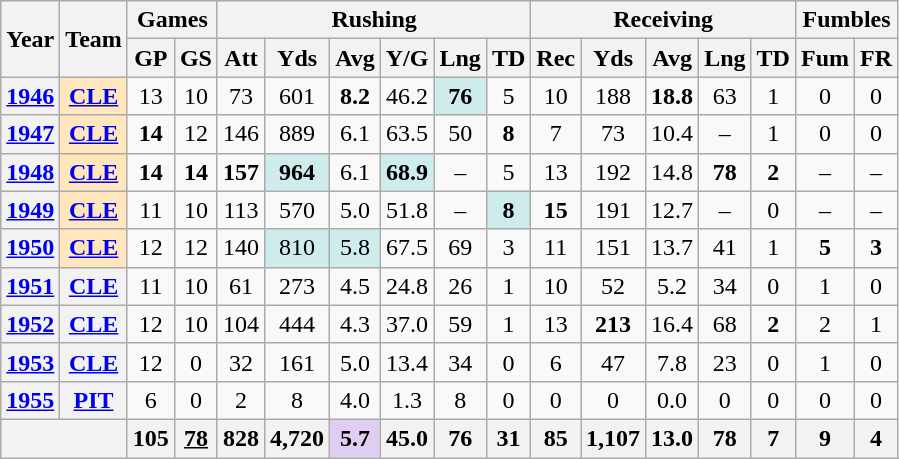<table class= "wikitable" style="text-align:center;">
<tr>
<th rowspan="2">Year</th>
<th rowspan="2">Team</th>
<th colspan="2">Games</th>
<th colspan="6">Rushing</th>
<th colspan="5">Receiving</th>
<th colspan="2">Fumbles</th>
</tr>
<tr>
<th>GP</th>
<th>GS</th>
<th>Att</th>
<th>Yds</th>
<th>Avg</th>
<th>Y/G</th>
<th>Lng</th>
<th>TD</th>
<th>Rec</th>
<th>Yds</th>
<th>Avg</th>
<th>Lng</th>
<th>TD</th>
<th>Fum</th>
<th>FR</th>
</tr>
<tr>
<th><a href='#'>1946</a></th>
<th style="background:#ffe6bd;"><a href='#'>CLE</a></th>
<td>13</td>
<td>10</td>
<td>73</td>
<td>601</td>
<td><strong>8.2</strong></td>
<td>46.2</td>
<td style="background:#cfecec;"><strong>76</strong></td>
<td>5</td>
<td>10</td>
<td>188</td>
<td><strong>18.8</strong></td>
<td>63</td>
<td>1</td>
<td>0</td>
<td>0</td>
</tr>
<tr>
<th><a href='#'>1947</a></th>
<th style="background:#ffe6bd;"><a href='#'>CLE</a></th>
<td><strong>14</strong></td>
<td>12</td>
<td>146</td>
<td>889</td>
<td>6.1</td>
<td>63.5</td>
<td>50</td>
<td><strong>8</strong></td>
<td>7</td>
<td>73</td>
<td>10.4</td>
<td>–</td>
<td>1</td>
<td>0</td>
<td>0</td>
</tr>
<tr>
<th><a href='#'>1948</a></th>
<th style="background:#ffe6bd;"><a href='#'>CLE</a></th>
<td><strong>14</strong></td>
<td><strong>14</strong></td>
<td><strong>157</strong></td>
<td style="background:#cfecec;"><strong>964</strong></td>
<td>6.1</td>
<td style="background:#cfecec;"><strong>68.9</strong></td>
<td>–</td>
<td>5</td>
<td>13</td>
<td>192</td>
<td>14.8</td>
<td><strong>78</strong></td>
<td><strong>2</strong></td>
<td>–</td>
<td>–</td>
</tr>
<tr>
<th><a href='#'>1949</a></th>
<th style="background:#ffe6bd;"><a href='#'>CLE</a></th>
<td>11</td>
<td>10</td>
<td>113</td>
<td>570</td>
<td>5.0</td>
<td>51.8</td>
<td>–</td>
<td style="background:#cfecec;"><strong>8</strong></td>
<td><strong>15</strong></td>
<td>191</td>
<td>12.7</td>
<td>–</td>
<td>0</td>
<td>–</td>
<td>–</td>
</tr>
<tr>
<th><a href='#'>1950</a></th>
<th style="background:#ffe6bd;"><a href='#'>CLE</a></th>
<td>12</td>
<td>12</td>
<td>140</td>
<td style="background:#cfecec;">810</td>
<td style="background:#cfecec;">5.8</td>
<td>67.5</td>
<td>69</td>
<td>3</td>
<td>11</td>
<td>151</td>
<td>13.7</td>
<td>41</td>
<td>1</td>
<td><strong>5</strong></td>
<td><strong>3</strong></td>
</tr>
<tr>
<th><a href='#'>1951</a></th>
<th><a href='#'>CLE</a></th>
<td>11</td>
<td>10</td>
<td>61</td>
<td>273</td>
<td>4.5</td>
<td>24.8</td>
<td>26</td>
<td>1</td>
<td>10</td>
<td>52</td>
<td>5.2</td>
<td>34</td>
<td>0</td>
<td>1</td>
<td>0</td>
</tr>
<tr>
<th><a href='#'>1952</a></th>
<th><a href='#'>CLE</a></th>
<td>12</td>
<td>10</td>
<td>104</td>
<td>444</td>
<td>4.3</td>
<td>37.0</td>
<td>59</td>
<td>1</td>
<td>13</td>
<td><strong>213</strong></td>
<td>16.4</td>
<td>68</td>
<td><strong>2</strong></td>
<td>2</td>
<td>1</td>
</tr>
<tr>
<th><a href='#'>1953</a></th>
<th><a href='#'>CLE</a></th>
<td>12</td>
<td>0</td>
<td>32</td>
<td>161</td>
<td>5.0</td>
<td>13.4</td>
<td>34</td>
<td>0</td>
<td>6</td>
<td>47</td>
<td>7.8</td>
<td>23</td>
<td>0</td>
<td>1</td>
<td>0</td>
</tr>
<tr>
<th><a href='#'>1955</a></th>
<th><a href='#'>PIT</a></th>
<td>6</td>
<td>0</td>
<td>2</td>
<td>8</td>
<td>4.0</td>
<td>1.3</td>
<td>8</td>
<td>0</td>
<td>0</td>
<td>0</td>
<td>0.0</td>
<td>0</td>
<td>0</td>
<td>0</td>
<td>0</td>
</tr>
<tr>
<th colspan="2"></th>
<th>105</th>
<th><u>78</u></th>
<th>828</th>
<th>4,720</th>
<th style="background:#e0cef2;">5.7</th>
<th>45.0</th>
<th>76</th>
<th>31</th>
<th>85</th>
<th>1,107</th>
<th>13.0</th>
<th>78</th>
<th>7</th>
<th>9</th>
<th>4</th>
</tr>
</table>
